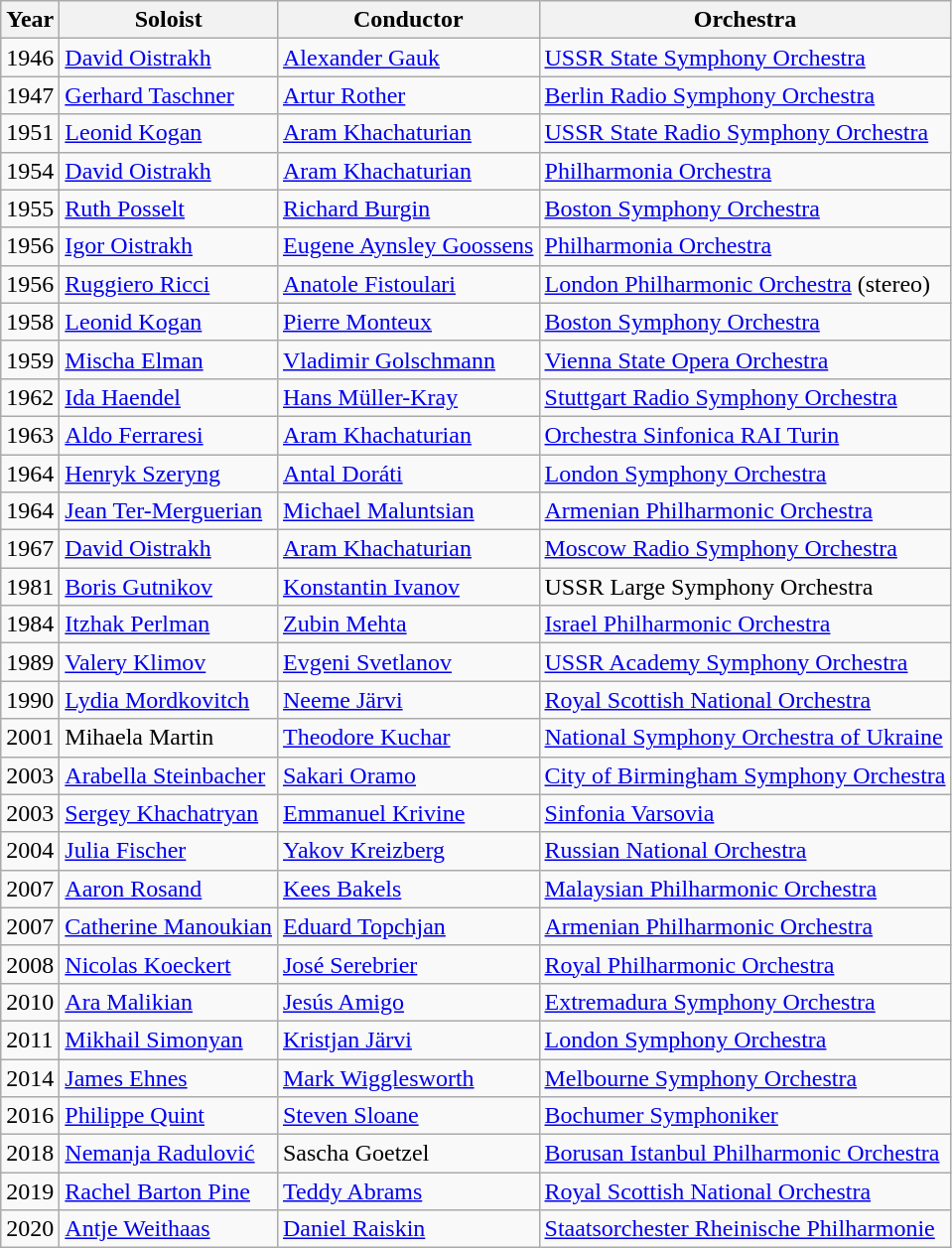<table class="wikitable">
<tr>
<th>Year</th>
<th>Soloist</th>
<th>Conductor</th>
<th>Orchestra</th>
</tr>
<tr>
<td>1946</td>
<td><a href='#'>David Oistrakh</a></td>
<td><a href='#'>Alexander Gauk</a></td>
<td><a href='#'>USSR State Symphony Orchestra</a></td>
</tr>
<tr>
<td>1947</td>
<td><a href='#'>Gerhard Taschner</a></td>
<td><a href='#'>Artur Rother</a></td>
<td><a href='#'>Berlin Radio Symphony Orchestra</a></td>
</tr>
<tr>
<td>1951</td>
<td><a href='#'>Leonid Kogan</a></td>
<td><a href='#'>Aram Khachaturian</a></td>
<td><a href='#'>USSR State Radio Symphony Orchestra</a></td>
</tr>
<tr>
<td>1954</td>
<td><a href='#'>David Oistrakh</a></td>
<td><a href='#'>Aram Khachaturian</a></td>
<td><a href='#'>Philharmonia Orchestra</a></td>
</tr>
<tr>
<td>1955</td>
<td><a href='#'>Ruth Posselt</a></td>
<td><a href='#'>Richard Burgin</a></td>
<td><a href='#'>Boston Symphony Orchestra</a></td>
</tr>
<tr>
<td>1956</td>
<td><a href='#'>Igor Oistrakh</a></td>
<td><a href='#'>Eugene Aynsley Goossens</a></td>
<td><a href='#'>Philharmonia Orchestra</a></td>
</tr>
<tr>
<td>1956</td>
<td><a href='#'>Ruggiero Ricci</a></td>
<td><a href='#'>Anatole Fistoulari</a></td>
<td><a href='#'>London Philharmonic Orchestra</a> (stereo)</td>
</tr>
<tr>
<td>1958</td>
<td><a href='#'>Leonid Kogan</a></td>
<td><a href='#'>Pierre Monteux</a></td>
<td><a href='#'>Boston Symphony Orchestra</a></td>
</tr>
<tr>
<td>1959</td>
<td><a href='#'>Mischa Elman</a></td>
<td><a href='#'>Vladimir Golschmann</a></td>
<td><a href='#'>Vienna State Opera Orchestra</a></td>
</tr>
<tr>
<td>1962</td>
<td><a href='#'>Ida Haendel</a></td>
<td><a href='#'>Hans Müller-Kray</a></td>
<td><a href='#'>Stuttgart Radio Symphony Orchestra</a></td>
</tr>
<tr>
<td>1963</td>
<td><a href='#'>Aldo Ferraresi</a></td>
<td><a href='#'>Aram Khachaturian</a></td>
<td><a href='#'>Orchestra Sinfonica RAI Turin</a></td>
</tr>
<tr>
<td>1964</td>
<td><a href='#'>Henryk Szeryng</a></td>
<td><a href='#'>Antal Doráti</a></td>
<td><a href='#'>London Symphony Orchestra</a></td>
</tr>
<tr>
<td>1964</td>
<td><a href='#'>Jean Ter-Merguerian</a></td>
<td><a href='#'>Michael Maluntsian</a></td>
<td><a href='#'>Armenian Philharmonic Orchestra</a></td>
</tr>
<tr>
<td>1967</td>
<td><a href='#'>David Oistrakh</a></td>
<td><a href='#'>Aram Khachaturian</a></td>
<td><a href='#'>Moscow Radio Symphony Orchestra</a></td>
</tr>
<tr>
<td>1981</td>
<td><a href='#'>Boris Gutnikov</a></td>
<td><a href='#'>Konstantin Ivanov</a></td>
<td>USSR Large Symphony Orchestra</td>
</tr>
<tr>
<td>1984</td>
<td><a href='#'>Itzhak Perlman</a></td>
<td><a href='#'>Zubin Mehta</a></td>
<td><a href='#'>Israel Philharmonic Orchestra</a></td>
</tr>
<tr>
<td>1989</td>
<td><a href='#'>Valery Klimov</a></td>
<td><a href='#'>Evgeni Svetlanov</a></td>
<td><a href='#'>USSR Academy Symphony Orchestra</a></td>
</tr>
<tr>
<td>1990</td>
<td><a href='#'>Lydia Mordkovitch</a></td>
<td><a href='#'>Neeme Järvi</a></td>
<td><a href='#'>Royal Scottish National Orchestra</a></td>
</tr>
<tr>
<td>2001</td>
<td>Mihaela Martin</td>
<td><a href='#'>Theodore Kuchar</a></td>
<td><a href='#'>National Symphony Orchestra of Ukraine</a></td>
</tr>
<tr>
<td>2003</td>
<td><a href='#'>Arabella Steinbacher</a></td>
<td><a href='#'>Sakari Oramo</a></td>
<td><a href='#'>City of Birmingham Symphony Orchestra</a></td>
</tr>
<tr>
<td>2003</td>
<td><a href='#'>Sergey Khachatryan</a></td>
<td><a href='#'>Emmanuel Krivine</a></td>
<td><a href='#'>Sinfonia Varsovia</a></td>
</tr>
<tr>
<td>2004</td>
<td><a href='#'>Julia Fischer</a></td>
<td><a href='#'>Yakov Kreizberg</a></td>
<td><a href='#'>Russian National Orchestra</a></td>
</tr>
<tr>
<td>2007</td>
<td><a href='#'>Aaron Rosand</a></td>
<td><a href='#'>Kees Bakels</a></td>
<td><a href='#'>Malaysian Philharmonic Orchestra</a></td>
</tr>
<tr>
<td>2007</td>
<td><a href='#'>Catherine Manoukian</a></td>
<td><a href='#'>Eduard Topchjan</a></td>
<td><a href='#'>Armenian Philharmonic Orchestra</a></td>
</tr>
<tr>
<td>2008</td>
<td><a href='#'>Nicolas Koeckert</a></td>
<td><a href='#'>José Serebrier</a></td>
<td><a href='#'>Royal Philharmonic Orchestra</a></td>
</tr>
<tr>
<td>2010</td>
<td><a href='#'>Ara Malikian</a></td>
<td><a href='#'>Jesús Amigo</a></td>
<td><a href='#'>Extremadura Symphony Orchestra</a></td>
</tr>
<tr>
<td>2011</td>
<td><a href='#'>Mikhail Simonyan</a></td>
<td><a href='#'>Kristjan Järvi</a></td>
<td><a href='#'>London Symphony Orchestra</a></td>
</tr>
<tr>
<td>2014</td>
<td><a href='#'>James Ehnes</a></td>
<td><a href='#'>Mark Wigglesworth</a></td>
<td><a href='#'>Melbourne Symphony Orchestra</a></td>
</tr>
<tr>
<td>2016</td>
<td><a href='#'>Philippe Quint</a></td>
<td><a href='#'>Steven Sloane</a></td>
<td><a href='#'>Bochumer Symphoniker</a></td>
</tr>
<tr>
<td>2018</td>
<td><a href='#'>Nemanja Radulović</a></td>
<td>Sascha Goetzel</td>
<td><a href='#'>Borusan Istanbul Philharmonic Orchestra</a></td>
</tr>
<tr>
<td>2019</td>
<td><a href='#'>Rachel Barton Pine</a></td>
<td><a href='#'>Teddy Abrams</a></td>
<td><a href='#'>Royal Scottish National Orchestra</a></td>
</tr>
<tr>
<td>2020</td>
<td><a href='#'>Antje Weithaas</a></td>
<td><a href='#'>Daniel Raiskin</a></td>
<td><a href='#'>Staatsorchester Rheinische Philharmonie</a></td>
</tr>
</table>
